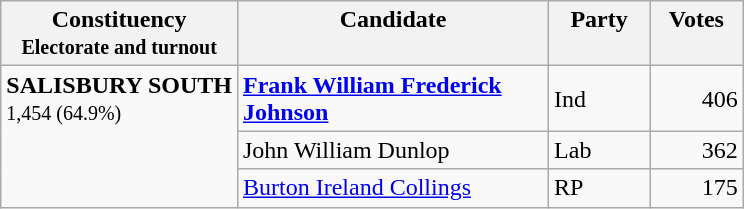<table class="wikitable">
<tr>
<th align="left">Constituency<br><small>Electorate and turnout</small></th>
<th align="center" valign="top">Candidate</th>
<th align="center" valign="top">Party</th>
<th align="center" valign="top">Votes</th>
</tr>
<tr>
<td valign="top" rowspan=3><strong>SALISBURY SOUTH</strong><br><small>1,454 (64.9%)</small></td>
<td align="left" width="200"><strong><a href='#'>Frank William Frederick Johnson</a></strong></td>
<td align="left" width="60">Ind</td>
<td align="right" width="55">406</td>
</tr>
<tr>
<td align="left">John William Dunlop</td>
<td align="left">Lab</td>
<td align="right">362</td>
</tr>
<tr>
<td align="left"><a href='#'>Burton Ireland Collings</a></td>
<td align="left">RP</td>
<td align="right">175</td>
</tr>
</table>
